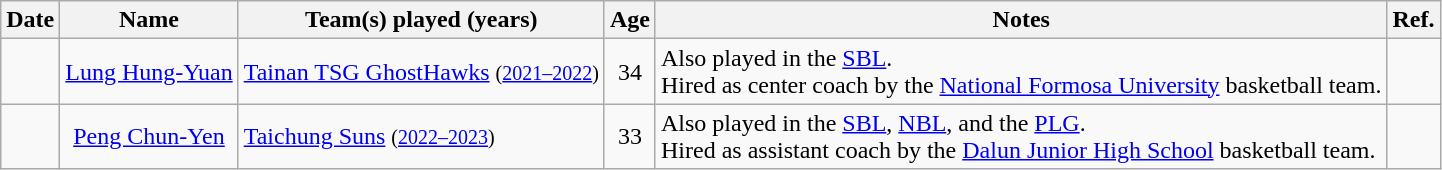<table class="wikitable sortable" style="text-align:center">
<tr>
<th>Date</th>
<th>Name</th>
<th>Team(s) played (years)</th>
<th>Age</th>
<th>Notes</th>
<th>Ref.</th>
</tr>
<tr>
<td></td>
<td><a href='#'>Lung Hung-Yuan</a></td>
<td align="left"><a href='#'>Tainan TSG GhostHawks</a> <small>(<a href='#'>2021–2022</a>)</small></td>
<td>34</td>
<td align="left">Also played in the <a href='#'>SBL</a>.<br>Hired as center coach by the <a href='#'>National Formosa University</a> basketball team.</td>
<td></td>
</tr>
<tr>
<td></td>
<td><a href='#'>Peng Chun-Yen</a></td>
<td align="left"><a href='#'>Taichung Suns</a> <small>(<a href='#'>2022–2023</a>)</small></td>
<td>33</td>
<td align="left">Also played in the <a href='#'>SBL</a>, <a href='#'>NBL</a>, and the <a href='#'>PLG</a>.<br>Hired as assistant coach by the <a href='#'>Dalun Junior High School</a> basketball team.</td>
<td></td>
</tr>
</table>
